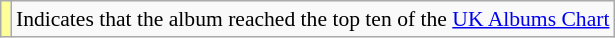<table class="wikitable plainrowheaders" style="font-size:90%;">
<tr>
<td bgcolor="#FFFF99" align="center"></td>
<td>Indicates that the album reached the top ten of the <a href='#'>UK Albums Chart</a></td>
</tr>
</table>
